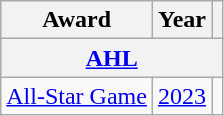<table class="wikitable">
<tr>
<th>Award</th>
<th>Year</th>
<th></th>
</tr>
<tr>
<th colspan="3"><a href='#'>AHL</a></th>
</tr>
<tr>
<td><a href='#'>All-Star Game</a></td>
<td><a href='#'>2023</a></td>
<td></td>
</tr>
</table>
